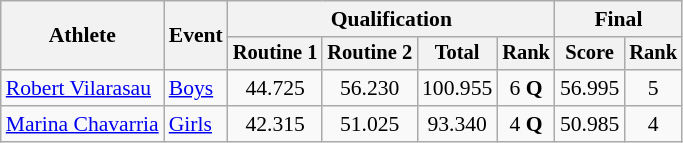<table class="wikitable" style="font-size:90%">
<tr>
<th rowspan=2>Athlete</th>
<th rowspan=2>Event</th>
<th colspan=4>Qualification</th>
<th colspan=2>Final</th>
</tr>
<tr style="font-size:95%">
<th>Routine 1</th>
<th>Routine 2</th>
<th>Total</th>
<th>Rank</th>
<th>Score</th>
<th>Rank</th>
</tr>
<tr align=center>
<td align=left><a href='#'>Robert Vilarasau</a></td>
<td align=left><a href='#'>Boys</a></td>
<td>44.725</td>
<td>56.230</td>
<td>100.955</td>
<td>6 <strong>Q</strong></td>
<td>56.995</td>
<td>5</td>
</tr>
<tr align=center>
<td align=left><a href='#'>Marina Chavarria</a></td>
<td align=left><a href='#'>Girls</a></td>
<td>42.315</td>
<td>51.025</td>
<td>93.340</td>
<td>4 <strong>Q</strong></td>
<td>50.985</td>
<td>4</td>
</tr>
</table>
